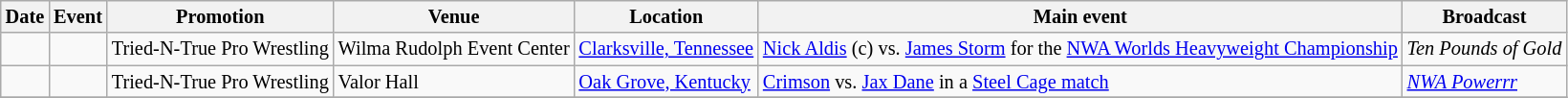<table class="sortable wikitable succession-box" style="font-size:85%;">
<tr>
<th>Date</th>
<th>Event</th>
<th>Promotion</th>
<th>Venue</th>
<th>Location</th>
<th>Main event</th>
<th>Broadcast</th>
</tr>
<tr>
<td></td>
<td></td>
<td>Tried-N-True Pro Wrestling</td>
<td>Wilma Rudolph Event Center</td>
<td><a href='#'>Clarksville, Tennessee</a></td>
<td><a href='#'>Nick Aldis</a> (c) vs. <a href='#'>James Storm</a> for the <a href='#'>NWA Worlds Heavyweight Championship</a></td>
<td><em>Ten Pounds of Gold</em> </td>
</tr>
<tr>
<td></td>
<td></td>
<td>Tried-N-True Pro Wrestling</td>
<td>Valor Hall</td>
<td><a href='#'>Oak Grove, Kentucky</a></td>
<td><a href='#'>Crimson</a> vs. <a href='#'>Jax Dane</a> in a <a href='#'>Steel Cage match</a></td>
<td><em><a href='#'>NWA Powerrr</a></em></td>
</tr>
<tr>
</tr>
</table>
